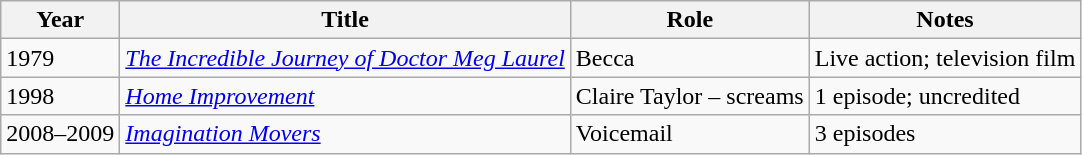<table class="wikitable sortable">
<tr>
<th>Year</th>
<th>Title</th>
<th>Role</th>
<th>Notes</th>
</tr>
<tr>
<td>1979</td>
<td><em><a href='#'>The Incredible Journey of Doctor Meg Laurel</a></em></td>
<td>Becca</td>
<td>Live action; television film</td>
</tr>
<tr>
<td>1998</td>
<td><em><a href='#'>Home Improvement</a></em></td>
<td>Claire Taylor – screams</td>
<td>1 episode; uncredited</td>
</tr>
<tr>
<td>2008–2009</td>
<td><em><a href='#'>Imagination Movers</a></em></td>
<td>Voicemail</td>
<td>3 episodes</td>
</tr>
</table>
